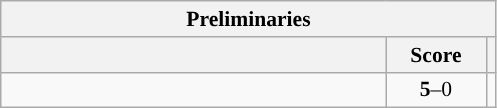<table class="wikitable" style="text-align: center; font-size:90% ">
<tr>
<th colspan="3">Preliminaries</th>
</tr>
<tr>
<th align="right" width="250"></th>
<th width="60">Score</th>
<th align="leftwidth="></th>
</tr>
<tr>
<td align="left"><strong></strong></td>
<td><strong>5</strong>–0</td>
<td align="left"></td>
</tr>
</table>
